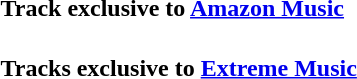<table width=75%>
<tr>
<td><br></td>
</tr>
<tr>
<td><br><strong>Track exclusive to <a href='#'>Amazon Music</a></strong>
</td>
</tr>
<tr>
<td><br><strong>Tracks exclusive to <a href='#'>Extreme Music</a></strong>
</td>
</tr>
</table>
